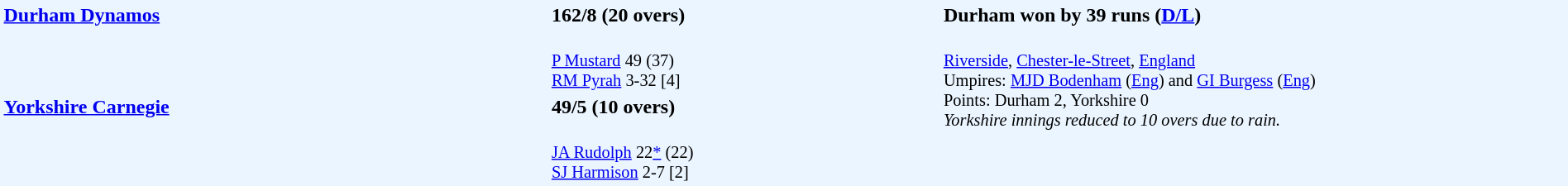<table style="width:100%; background:#ebf5ff;">
<tr>
<td style="width:35%; vertical-align:top;" rowspan="2"><strong><a href='#'>Durham Dynamos</a></strong></td>
<td style="width:25%;"><strong>162/8 (20 overs)</strong></td>
<td style="width:40%;"><strong>Durham won by 39 runs (<a href='#'>D/L</a>)</strong></td>
</tr>
<tr>
<td style="font-size: 85%;"><br><a href='#'>P Mustard</a> 49 (37)<br>
<a href='#'>RM Pyrah</a> 3-32 [4]</td>
<td style="vertical-align:top; font-size:85%;" rowspan="3"><br><a href='#'>Riverside</a>, <a href='#'>Chester-le-Street</a>, <a href='#'>England</a><br>
Umpires: <a href='#'>MJD Bodenham</a> (<a href='#'>Eng</a>) and <a href='#'>GI Burgess</a> (<a href='#'>Eng</a>)<br>
Points: Durham 2, Yorkshire 0<br><em>Yorkshire innings reduced to 10 overs due to rain.</em></td>
</tr>
<tr>
<td style="vertical-align:top;" rowspan="2"><strong><a href='#'>Yorkshire Carnegie</a></strong></td>
<td><strong>49/5 (10 overs)</strong></td>
</tr>
<tr>
<td style="font-size: 85%;"><br><a href='#'>JA Rudolph</a> 22<a href='#'>*</a> (22)<br>
<a href='#'>SJ Harmison</a> 2-7 [2]</td>
</tr>
</table>
